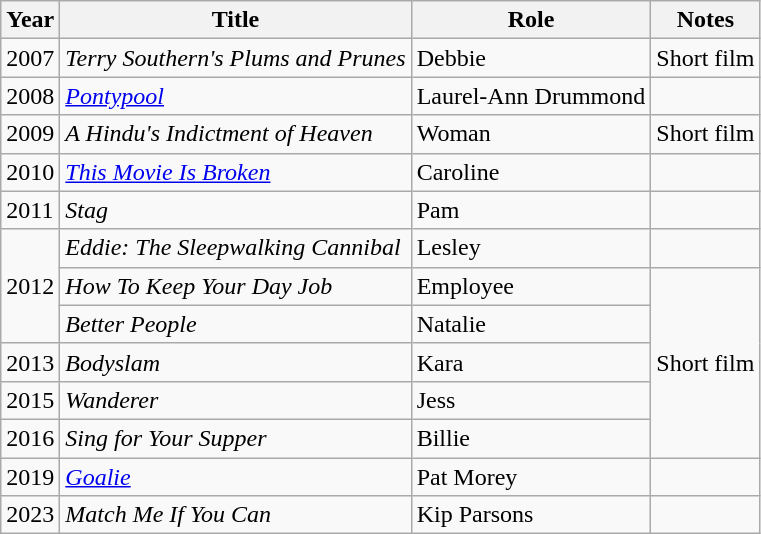<table class="wikitable sortable">
<tr>
<th>Year</th>
<th>Title</th>
<th>Role</th>
<th class="unsortable">Notes</th>
</tr>
<tr>
<td>2007</td>
<td><em>Terry Southern's Plums and Prunes</em></td>
<td>Debbie</td>
<td>Short film</td>
</tr>
<tr>
<td>2008</td>
<td><em><a href='#'>Pontypool</a></em></td>
<td>Laurel-Ann Drummond</td>
<td></td>
</tr>
<tr>
<td>2009</td>
<td data-sort-value="Hindu's Indictment of Heaven, A"><em>A Hindu's Indictment of Heaven</em></td>
<td>Woman</td>
<td>Short film</td>
</tr>
<tr>
<td>2010</td>
<td><em><a href='#'>This Movie Is Broken</a></em></td>
<td>Caroline</td>
<td></td>
</tr>
<tr>
<td>2011</td>
<td><em>Stag</em></td>
<td>Pam</td>
<td></td>
</tr>
<tr>
<td rowspan=3>2012</td>
<td><em>Eddie: The Sleepwalking Cannibal</em></td>
<td>Lesley</td>
<td></td>
</tr>
<tr>
<td><em>How To Keep Your Day Job</em></td>
<td>Employee</td>
<td rowspan=5>Short film</td>
</tr>
<tr>
<td><em>Better People</em></td>
<td>Natalie</td>
</tr>
<tr>
<td>2013</td>
<td><em>Bodyslam</em></td>
<td>Kara</td>
</tr>
<tr>
<td>2015</td>
<td><em>Wanderer</em></td>
<td>Jess</td>
</tr>
<tr>
<td>2016</td>
<td><em>Sing for Your Supper</em></td>
<td>Billie</td>
</tr>
<tr>
<td>2019</td>
<td><em><a href='#'>Goalie</a></em></td>
<td>Pat Morey</td>
<td></td>
</tr>
<tr>
<td>2023</td>
<td><em>Match Me If You Can</em></td>
<td>Kip Parsons</td>
<td></td>
</tr>
</table>
